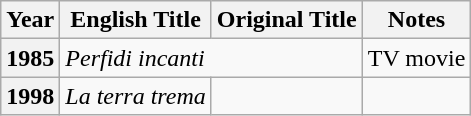<table class="wikitable">
<tr>
<th>Year</th>
<th>English Title</th>
<th>Original Title</th>
<th>Notes</th>
</tr>
<tr>
<th>1985</th>
<td colspan="2"><em>Perfidi incanti</em></td>
<td>TV movie</td>
</tr>
<tr>
<th>1998</th>
<td><em>La terra trema</em></td>
<td></td>
<td></td>
</tr>
</table>
